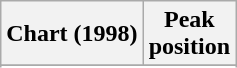<table class="wikitable sortable plainrowheaders" style="text-align:center">
<tr>
<th>Chart (1998)</th>
<th>Peak<br>position</th>
</tr>
<tr>
</tr>
<tr>
</tr>
<tr>
</tr>
</table>
